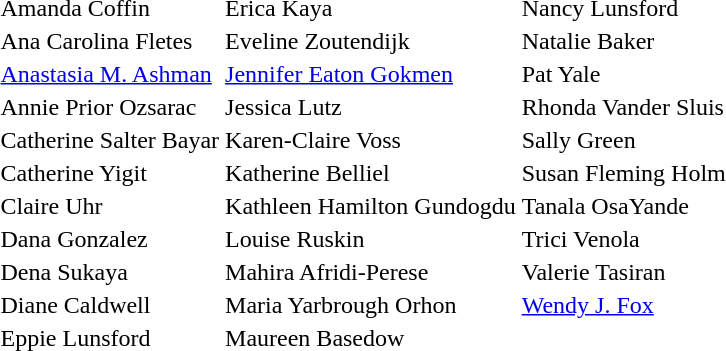<table>
<tr>
<td>Amanda Coffin</td>
<td>Erica Kaya</td>
<td>Nancy Lunsford</td>
</tr>
<tr>
<td>Ana Carolina Fletes</td>
<td>Eveline Zoutendijk</td>
<td>Natalie Baker</td>
</tr>
<tr>
<td><a href='#'>Anastasia M. Ashman</a></td>
<td><a href='#'>Jennifer Eaton Gokmen</a></td>
<td>Pat Yale</td>
</tr>
<tr>
<td>Annie Prior Ozsarac</td>
<td>Jessica Lutz</td>
<td>Rhonda Vander Sluis</td>
</tr>
<tr>
<td>Catherine Salter Bayar</td>
<td>Karen-Claire Voss</td>
<td>Sally Green</td>
</tr>
<tr>
<td>Catherine Yigit</td>
<td>Katherine Belliel</td>
<td>Susan Fleming Holm</td>
</tr>
<tr>
<td>Claire Uhr</td>
<td>Kathleen Hamilton Gundogdu</td>
<td>Tanala OsaYande</td>
</tr>
<tr>
<td>Dana Gonzalez</td>
<td>Louise Ruskin</td>
<td>Trici Venola</td>
</tr>
<tr>
<td>Dena Sukaya</td>
<td>Mahira Afridi-Perese</td>
<td>Valerie Tasiran</td>
</tr>
<tr>
<td>Diane Caldwell</td>
<td>Maria Yarbrough Orhon</td>
<td><a href='#'>Wendy J. Fox</a></td>
</tr>
<tr>
<td>Eppie Lunsford</td>
<td>Maureen Basedow</td>
</tr>
</table>
